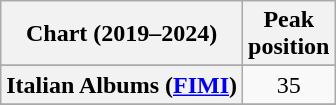<table class="wikitable sortable plainrowheaders" style="text-align:center">
<tr>
<th scope="col">Chart (2019–2024)</th>
<th scope="col">Peak<br>position</th>
</tr>
<tr>
</tr>
<tr>
</tr>
<tr>
</tr>
<tr>
<th scope="row">Italian Albums (<a href='#'>FIMI</a>)</th>
<td>35</td>
</tr>
<tr>
</tr>
<tr>
</tr>
<tr>
</tr>
<tr>
</tr>
</table>
